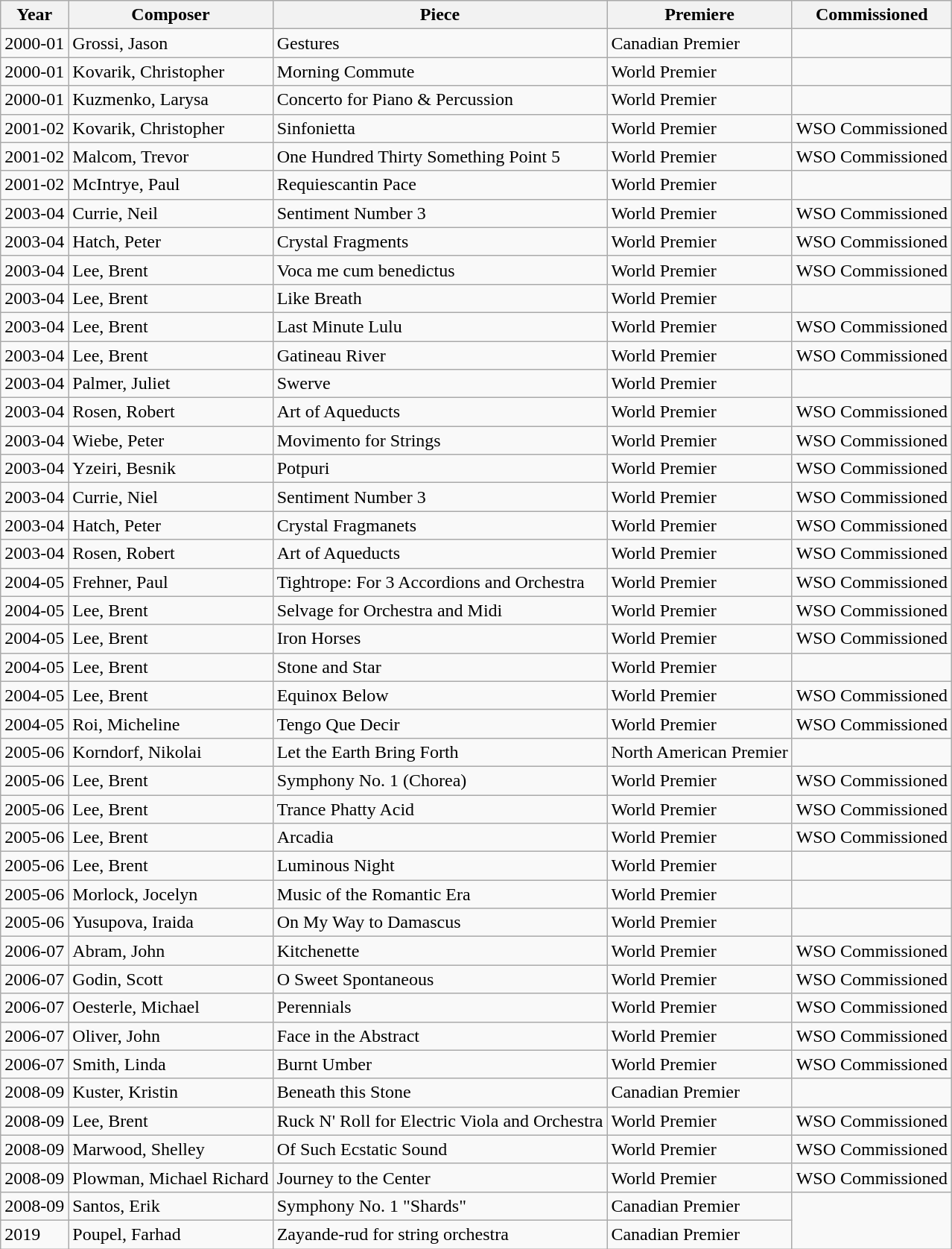<table class="wikitable">
<tr>
<th>Year</th>
<th>Composer</th>
<th>Piece</th>
<th>Premiere</th>
<th>Commissioned</th>
</tr>
<tr>
<td>2000-01</td>
<td>Grossi, Jason</td>
<td>Gestures</td>
<td>Canadian Premier</td>
<td></td>
</tr>
<tr>
<td>2000-01</td>
<td>Kovarik, Christopher</td>
<td>Morning Commute</td>
<td>World Premier</td>
<td></td>
</tr>
<tr>
<td>2000-01</td>
<td>Kuzmenko, Larysa</td>
<td>Concerto for Piano & Percussion</td>
<td>World Premier</td>
<td></td>
</tr>
<tr>
<td>2001-02</td>
<td>Kovarik, Christopher</td>
<td>Sinfonietta</td>
<td>World Premier</td>
<td>WSO Commissioned</td>
</tr>
<tr>
<td>2001-02</td>
<td>Malcom, Trevor</td>
<td>One Hundred Thirty Something Point 5</td>
<td>World Premier</td>
<td>WSO Commissioned</td>
</tr>
<tr>
<td>2001-02</td>
<td>McIntrye, Paul</td>
<td>Requiescantin Pace</td>
<td>World Premier</td>
<td></td>
</tr>
<tr>
<td>2003-04</td>
<td>Currie, Neil</td>
<td>Sentiment Number 3</td>
<td>World Premier</td>
<td>WSO Commissioned</td>
</tr>
<tr>
<td>2003-04</td>
<td>Hatch, Peter</td>
<td>Crystal Fragments</td>
<td>World Premier</td>
<td>WSO Commissioned</td>
</tr>
<tr>
<td>2003-04</td>
<td>Lee, Brent</td>
<td>Voca me cum benedictus</td>
<td>World Premier</td>
<td>WSO Commissioned</td>
</tr>
<tr>
<td>2003-04</td>
<td>Lee, Brent</td>
<td>Like Breath</td>
<td>World Premier</td>
<td></td>
</tr>
<tr>
<td>2003-04</td>
<td>Lee, Brent</td>
<td>Last Minute Lulu</td>
<td>World Premier</td>
<td>WSO Commissioned</td>
</tr>
<tr>
<td>2003-04</td>
<td>Lee, Brent</td>
<td>Gatineau River</td>
<td>World Premier</td>
<td>WSO Commissioned</td>
</tr>
<tr>
<td>2003-04</td>
<td>Palmer, Juliet</td>
<td>Swerve</td>
<td>World Premier</td>
<td></td>
</tr>
<tr>
<td>2003-04</td>
<td>Rosen, Robert</td>
<td>Art of Aqueducts</td>
<td>World Premier</td>
<td>WSO Commissioned</td>
</tr>
<tr>
<td>2003-04</td>
<td>Wiebe, Peter</td>
<td>Movimento for Strings</td>
<td>World Premier</td>
<td>WSO Commissioned</td>
</tr>
<tr>
<td>2003-04</td>
<td>Yzeiri, Besnik</td>
<td>Potpuri</td>
<td>World Premier</td>
<td>WSO Commissioned</td>
</tr>
<tr>
<td>2003-04</td>
<td>Currie, Niel</td>
<td>Sentiment Number 3</td>
<td>World Premier</td>
<td>WSO Commissioned</td>
</tr>
<tr>
<td>2003-04</td>
<td>Hatch, Peter</td>
<td>Crystal Fragmanets</td>
<td>World Premier</td>
<td>WSO Commissioned</td>
</tr>
<tr>
<td>2003-04</td>
<td>Rosen, Robert</td>
<td>Art of Aqueducts</td>
<td>World Premier</td>
<td>WSO Commissioned</td>
</tr>
<tr>
<td>2004-05</td>
<td>Frehner, Paul</td>
<td>Tightrope: For 3 Accordions and Orchestra</td>
<td>World Premier</td>
<td>WSO Commissioned</td>
</tr>
<tr>
<td>2004-05</td>
<td>Lee, Brent</td>
<td>Selvage for Orchestra and Midi</td>
<td>World Premier</td>
<td>WSO Commissioned</td>
</tr>
<tr>
<td>2004-05</td>
<td>Lee, Brent</td>
<td>Iron Horses</td>
<td>World Premier</td>
<td>WSO Commissioned</td>
</tr>
<tr>
<td>2004-05</td>
<td>Lee, Brent</td>
<td>Stone and Star</td>
<td>World Premier</td>
<td></td>
</tr>
<tr>
<td>2004-05</td>
<td>Lee, Brent</td>
<td>Equinox Below</td>
<td>World Premier</td>
<td>WSO Commissioned</td>
</tr>
<tr>
<td>2004-05</td>
<td>Roi, Micheline</td>
<td>Tengo Que Decir</td>
<td>World Premier</td>
<td>WSO Commissioned</td>
</tr>
<tr>
<td>2005-06</td>
<td>Korndorf, Nikolai</td>
<td>Let the Earth Bring Forth</td>
<td>North American Premier</td>
<td></td>
</tr>
<tr>
<td>2005-06</td>
<td>Lee, Brent</td>
<td>Symphony No. 1 (Chorea)</td>
<td>World Premier</td>
<td>WSO Commissioned</td>
</tr>
<tr>
<td>2005-06</td>
<td>Lee, Brent</td>
<td>Trance Phatty Acid</td>
<td>World Premier</td>
<td>WSO Commissioned</td>
</tr>
<tr>
<td>2005-06</td>
<td>Lee, Brent</td>
<td>Arcadia</td>
<td>World Premier</td>
<td>WSO Commissioned</td>
</tr>
<tr>
<td>2005-06</td>
<td>Lee, Brent</td>
<td>Luminous Night</td>
<td>World Premier</td>
<td></td>
</tr>
<tr>
<td>2005-06</td>
<td>Morlock, Jocelyn</td>
<td>Music of the Romantic Era</td>
<td>World Premier</td>
<td></td>
</tr>
<tr>
<td>2005-06</td>
<td>Yusupova, Iraida</td>
<td>On My Way to Damascus</td>
<td>World Premier</td>
<td></td>
</tr>
<tr>
<td>2006-07</td>
<td>Abram, John</td>
<td>Kitchenette</td>
<td>World Premier</td>
<td>WSO Commissioned</td>
</tr>
<tr>
<td>2006-07</td>
<td>Godin, Scott</td>
<td>O Sweet Spontaneous</td>
<td>World Premier</td>
<td>WSO Commissioned</td>
</tr>
<tr>
<td>2006-07</td>
<td>Oesterle, Michael</td>
<td>Perennials</td>
<td>World Premier</td>
<td>WSO Commissioned</td>
</tr>
<tr>
<td>2006-07</td>
<td>Oliver, John</td>
<td>Face in the Abstract</td>
<td>World Premier</td>
<td>WSO Commissioned</td>
</tr>
<tr>
<td>2006-07</td>
<td>Smith, Linda</td>
<td>Burnt Umber</td>
<td>World Premier</td>
<td>WSO Commissioned</td>
</tr>
<tr>
<td>2008-09</td>
<td>Kuster, Kristin</td>
<td>Beneath this Stone</td>
<td>Canadian Premier</td>
<td></td>
</tr>
<tr>
<td>2008-09</td>
<td>Lee, Brent</td>
<td>Ruck N' Roll for Electric Viola and Orchestra</td>
<td>World Premier</td>
<td>WSO Commissioned</td>
</tr>
<tr>
<td>2008-09</td>
<td>Marwood, Shelley</td>
<td>Of Such Ecstatic Sound</td>
<td>World Premier</td>
<td>WSO Commissioned</td>
</tr>
<tr>
<td>2008-09</td>
<td>Plowman, Michael Richard</td>
<td>Journey to the Center</td>
<td>World Premier</td>
<td>WSO Commissioned</td>
</tr>
<tr>
<td>2008-09</td>
<td>Santos, Erik</td>
<td>Symphony No. 1 "Shards"</td>
<td>Canadian Premier</td>
</tr>
<tr>
<td>2019</td>
<td>Poupel, Farhad</td>
<td>Zayande-rud for string orchestra</td>
<td>Canadian Premier</td>
</tr>
</table>
